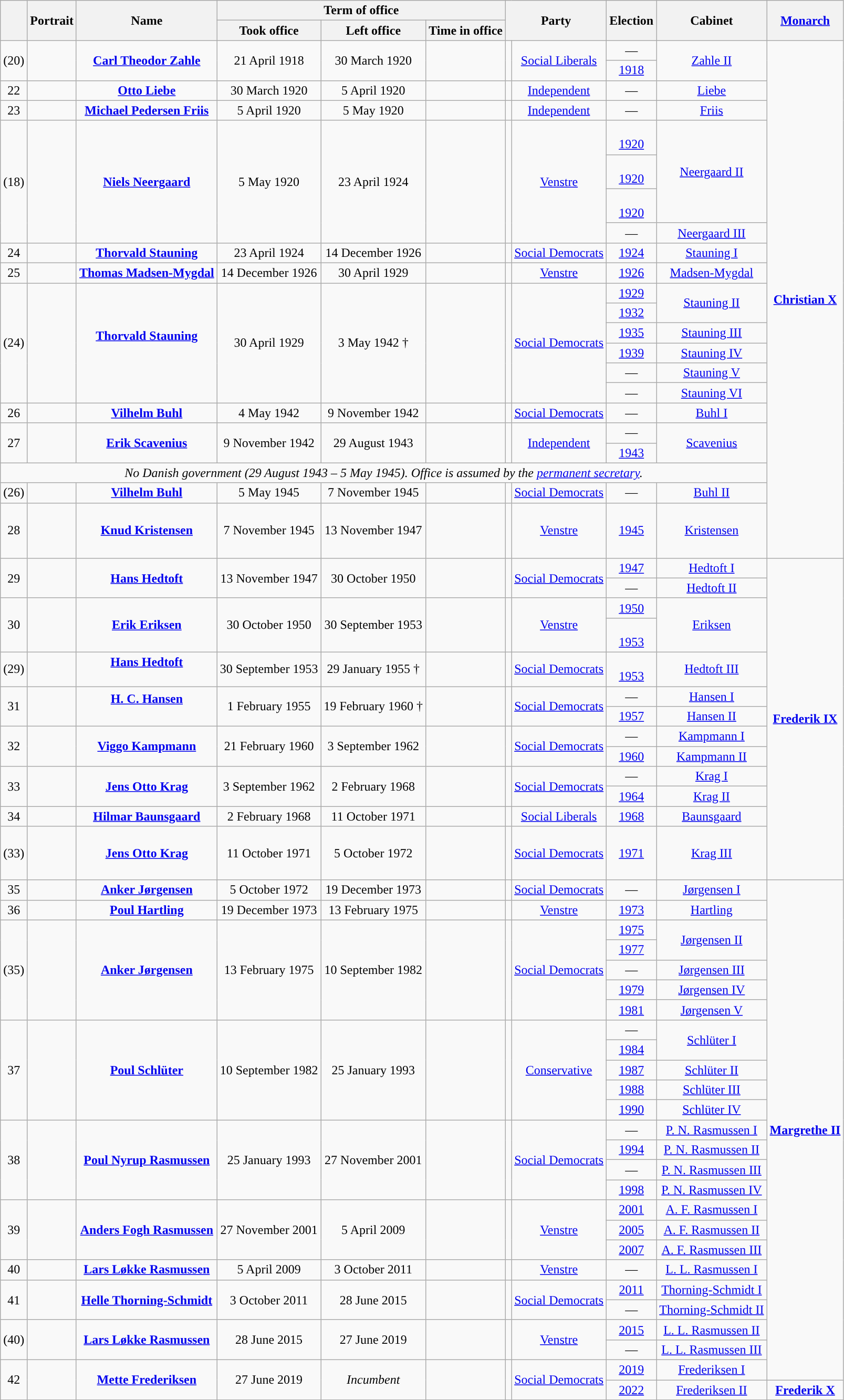<table class="wikitable" style="text-align:center">
<tr>
<th rowspan=2></th>
<th rowspan=2>Portrait</th>
<th rowspan=2>Name<br></th>
<th colspan=3>Term of office</th>
<th colspan=2 rowspan=2>Party</th>
<th rowspan=2>Election</th>
<th rowspan=2>Cabinet<br></th>
<th rowspan=2><a href='#'>Monarch</a><br></th>
</tr>
<tr>
<th>Took office</th>
<th>Left office</th>
<th>Time in office</th>
</tr>
<tr>
<td rowspan="2">(20)</td>
<td rowspan="2"></td>
<td rowspan="2"><strong><a href='#'>Carl Theodor Zahle</a></strong><br></td>
<td rowspan="2">21 April 1918</td>
<td rowspan="2">30 March 1920</td>
<td rowspan="2"></td>
<td rowspan="2" style="background:"></td>
<td rowspan="2"><a href='#'>Social Liberals</a></td>
<td>—</td>
<td rowspan="2"><a href='#'>Zahle II</a><br></td>
<td rowspan="22"><strong><a href='#'>Christian X</a></strong><br></td>
</tr>
<tr>
<td><a href='#'>1918</a></td>
</tr>
<tr>
<td>22</td>
<td></td>
<td><strong><a href='#'>Otto Liebe</a></strong><br></td>
<td>30 March 1920</td>
<td>5 April 1920</td>
<td></td>
<td style="background:"></td>
<td><a href='#'>Independent</a></td>
<td>—</td>
<td><a href='#'>Liebe</a><br></td>
</tr>
<tr>
<td>23</td>
<td></td>
<td><strong><a href='#'>Michael Pedersen Friis</a></strong><br></td>
<td>5 April 1920</td>
<td>5 May 1920</td>
<td></td>
<td style="background:"></td>
<td><a href='#'>Independent</a></td>
<td>—</td>
<td><a href='#'>Friis</a><br></td>
</tr>
<tr>
<td rowspan="4">(18)</td>
<td rowspan="4"></td>
<td rowspan="4"><strong><a href='#'>Niels Neergaard</a></strong><br></td>
<td rowspan="4">5 May 1920</td>
<td rowspan="4">23 April 1924</td>
<td rowspan="4"></td>
<td rowspan="4" style="background:"></td>
<td rowspan="4"><a href='#'>Venstre</a></td>
<td><a href='#'><br>1920</a></td>
<td rowspan="3"><a href='#'>Neergaard II</a><br></td>
</tr>
<tr>
<td><a href='#'><br>1920</a></td>
</tr>
<tr>
<td><a href='#'><br>1920</a></td>
</tr>
<tr>
<td>—</td>
<td><a href='#'>Neergaard III</a><br></td>
</tr>
<tr>
<td>24</td>
<td></td>
<td><strong><a href='#'>Thorvald Stauning</a></strong><br></td>
<td>23 April 1924</td>
<td>14 December 1926</td>
<td></td>
<td style="background:"></td>
<td><a href='#'>Social Democrats</a></td>
<td><a href='#'>1924</a></td>
<td><a href='#'>Stauning I</a><br></td>
</tr>
<tr>
<td>25</td>
<td></td>
<td><strong><a href='#'>Thomas Madsen-Mygdal</a></strong><br></td>
<td>14 December 1926</td>
<td>30 April 1929</td>
<td></td>
<td style="background:"></td>
<td><a href='#'>Venstre</a></td>
<td><a href='#'>1926</a></td>
<td><a href='#'>Madsen-Mygdal</a><br></td>
</tr>
<tr>
<td rowspan="6">(24)</td>
<td rowspan="6"></td>
<td rowspan="6"><strong><a href='#'>Thorvald Stauning</a></strong><br><br></td>
<td rowspan="6">30 April 1929</td>
<td rowspan="6">3 May 1942 †</td>
<td rowspan="6"></td>
<td rowspan="6" style="background:"></td>
<td rowspan="6"><a href='#'>Social Democrats</a></td>
<td><a href='#'>1929</a></td>
<td rowspan="2"><a href='#'>Stauning II</a><br></td>
</tr>
<tr>
<td><a href='#'>1932</a></td>
</tr>
<tr>
<td><a href='#'>1935</a></td>
<td><a href='#'>Stauning III</a><br></td>
</tr>
<tr>
<td><a href='#'>1939</a></td>
<td><a href='#'>Stauning IV</a><br></td>
</tr>
<tr>
<td>—</td>
<td><a href='#'>Stauning V</a><br></td>
</tr>
<tr>
<td>—</td>
<td><a href='#'>Stauning VI</a><br></td>
</tr>
<tr>
<td>26</td>
<td></td>
<td><strong><a href='#'>Vilhelm Buhl</a></strong><br></td>
<td>4 May 1942</td>
<td>9 November 1942</td>
<td></td>
<td style="background:"></td>
<td><a href='#'>Social Democrats</a></td>
<td>—</td>
<td><a href='#'>Buhl I</a><br></td>
</tr>
<tr>
<td rowspan="2">27</td>
<td rowspan="2"></td>
<td rowspan="2"><strong><a href='#'>Erik Scavenius</a></strong><br></td>
<td rowspan="2">9 November 1942</td>
<td rowspan="2">29 August 1943</td>
<td rowspan="2"></td>
<td rowspan="2" style="background:"></td>
<td rowspan="2"><a href='#'>Independent</a></td>
<td>—</td>
<td rowspan="2"><a href='#'>Scavenius</a><br></td>
</tr>
<tr>
<td><a href='#'>1943</a></td>
</tr>
<tr>
<td colspan="10"><em>No Danish government (29 August 1943 – 5 May 1945). Office is assumed by the <a href='#'>permanent secretary</a>.</em></td>
</tr>
<tr>
<td>(26)</td>
<td></td>
<td><strong><a href='#'>Vilhelm Buhl</a></strong><br></td>
<td>5 May 1945</td>
<td>7 November 1945</td>
<td></td>
<td style="background:"></td>
<td><a href='#'>Social Democrats</a></td>
<td>—</td>
<td><a href='#'>Buhl II</a><br></td>
</tr>
<tr style="height:70px;">
<td rowspan="2">28</td>
<td rowspan="2"></td>
<td rowspan="2"><strong><a href='#'>Knud Kristensen</a></strong><br></td>
<td rowspan="2">7 November 1945</td>
<td rowspan="2">13 November 1947</td>
<td rowspan="2"></td>
<td rowspan="2" style="background:"></td>
<td rowspan="2"><a href='#'>Venstre</a></td>
<td rowspan="2"><a href='#'>1945</a></td>
<td rowspan="2"><a href='#'>Kristensen</a><br></td>
</tr>
<tr>
<td rowspan="14"><strong><a href='#'>Frederik IX</a></strong><br></td>
</tr>
<tr>
<td rowspan="2">29</td>
<td rowspan="2"></td>
<td rowspan="2"><strong><a href='#'>Hans Hedtoft</a></strong><br></td>
<td rowspan="2">13 November 1947</td>
<td rowspan="2">30 October 1950</td>
<td rowspan="2"></td>
<td rowspan="2" style="background:"></td>
<td rowspan="2"><a href='#'>Social Democrats</a></td>
<td><a href='#'>1947</a></td>
<td><a href='#'>Hedtoft I</a><br></td>
</tr>
<tr>
<td>—</td>
<td><a href='#'>Hedtoft II</a><br></td>
</tr>
<tr>
<td rowspan="2">30</td>
<td rowspan="2"></td>
<td rowspan="2"><strong><a href='#'>Erik Eriksen</a></strong><br></td>
<td rowspan="2">30 October 1950</td>
<td rowspan="2">30 September 1953</td>
<td rowspan="2"></td>
<td rowspan="2" style="background:"></td>
<td rowspan="2"><a href='#'>Venstre</a></td>
<td><a href='#'>1950</a></td>
<td rowspan="2"><a href='#'>Eriksen</a><br></td>
</tr>
<tr>
<td><a href='#'><br>1953</a></td>
</tr>
<tr>
<td>(29)</td>
<td></td>
<td><strong><a href='#'>Hans Hedtoft</a></strong><br><br></td>
<td>30 September 1953</td>
<td>29 January 1955 †</td>
<td></td>
<td style="background:"></td>
<td><a href='#'>Social Democrats</a></td>
<td><a href='#'><br>1953</a></td>
<td><a href='#'>Hedtoft III</a><br></td>
</tr>
<tr>
<td rowspan="2">31</td>
<td rowspan="2"></td>
<td rowspan="2"><strong><a href='#'>H. C. Hansen</a></strong><br><br></td>
<td rowspan="2">1 February 1955</td>
<td rowspan="2">19 February 1960 †</td>
<td rowspan="2"></td>
<td rowspan="2" style="background:"></td>
<td rowspan="2"><a href='#'>Social Democrats</a></td>
<td>—</td>
<td><a href='#'>Hansen I</a><br></td>
</tr>
<tr>
<td><a href='#'>1957</a></td>
<td><a href='#'>Hansen II</a><br></td>
</tr>
<tr>
<td rowspan="2">32</td>
<td rowspan="2"></td>
<td rowspan="2"><strong><a href='#'>Viggo Kampmann</a></strong><br></td>
<td rowspan="2">21 February 1960</td>
<td rowspan="2">3 September 1962</td>
<td rowspan="2"></td>
<td rowspan="2" style="background:"></td>
<td rowspan="2"><a href='#'>Social Democrats</a></td>
<td>—</td>
<td><a href='#'>Kampmann I</a><br></td>
</tr>
<tr>
<td><a href='#'>1960</a></td>
<td><a href='#'>Kampmann II</a><br></td>
</tr>
<tr>
<td rowspan="2">33</td>
<td rowspan="2"></td>
<td rowspan="2"><strong><a href='#'>Jens Otto Krag</a></strong><br></td>
<td rowspan="2">3 September 1962</td>
<td rowspan="2">2 February 1968</td>
<td rowspan="2"></td>
<td rowspan="2" style="background:"></td>
<td rowspan="2"><a href='#'>Social Democrats</a></td>
<td>—</td>
<td><a href='#'>Krag I</a><br></td>
</tr>
<tr>
<td><a href='#'>1964</a></td>
<td><a href='#'>Krag II</a><br></td>
</tr>
<tr>
<td>34</td>
<td></td>
<td><strong><a href='#'>Hilmar Baunsgaard</a></strong><br></td>
<td>2 February 1968</td>
<td>11 October 1971</td>
<td></td>
<td style="background:"></td>
<td><a href='#'>Social Liberals</a></td>
<td><a href='#'>1968</a></td>
<td><a href='#'>Baunsgaard</a><br></td>
</tr>
<tr style="height:68px;">
<td rowspan="2">(33)</td>
<td rowspan="2"></td>
<td rowspan="2"><strong><a href='#'>Jens Otto Krag</a></strong><br></td>
<td rowspan="2">11 October 1971</td>
<td rowspan="2">5 October 1972</td>
<td rowspan="2"></td>
<td rowspan="2" style="background:"></td>
<td rowspan="2"><a href='#'>Social Democrats</a></td>
<td rowspan="2"><a href='#'>1971</a></td>
<td rowspan="2"><a href='#'>Krag III</a><br></td>
</tr>
<tr>
<td rowspan="27"><strong><a href='#'>Margrethe II</a></strong><br></td>
</tr>
<tr>
<td>35</td>
<td></td>
<td><strong><a href='#'>Anker Jørgensen</a></strong><br></td>
<td>5 October 1972</td>
<td>19 December 1973</td>
<td></td>
<td style="background:"></td>
<td><a href='#'>Social Democrats</a></td>
<td>—</td>
<td><a href='#'>Jørgensen I</a><br></td>
</tr>
<tr>
<td>36</td>
<td></td>
<td><strong><a href='#'>Poul Hartling</a></strong><br></td>
<td>19 December 1973</td>
<td>13 February 1975</td>
<td></td>
<td style="background:"></td>
<td><a href='#'>Venstre</a></td>
<td><a href='#'>1973</a></td>
<td><a href='#'>Hartling</a><br></td>
</tr>
<tr>
<td rowspan="5">(35)</td>
<td rowspan="5"></td>
<td rowspan="5"><strong><a href='#'>Anker Jørgensen</a></strong><br></td>
<td rowspan="5">13 February 1975</td>
<td rowspan="5">10 September 1982</td>
<td rowspan="5"></td>
<td rowspan="5" style="background:"></td>
<td rowspan="5"><a href='#'>Social Democrats</a></td>
<td><a href='#'>1975</a></td>
<td rowspan="2"><a href='#'>Jørgensen II</a><br></td>
</tr>
<tr>
<td><a href='#'>1977</a></td>
</tr>
<tr>
<td>—</td>
<td><a href='#'>Jørgensen III</a><br></td>
</tr>
<tr>
<td><a href='#'>1979</a></td>
<td><a href='#'>Jørgensen IV</a><br></td>
</tr>
<tr>
<td><a href='#'>1981</a></td>
<td><a href='#'>Jørgensen V</a><br></td>
</tr>
<tr>
<td rowspan="5">37</td>
<td rowspan="5"></td>
<td rowspan="5"><strong><a href='#'>Poul Schlüter</a></strong><br></td>
<td rowspan="5">10 September 1982</td>
<td rowspan="5">25 January 1993</td>
<td rowspan="5"></td>
<td rowspan="5" style="background:"></td>
<td rowspan="5"><a href='#'>Conservative</a></td>
<td>—</td>
<td rowspan="2"><a href='#'>Schlüter I</a><br></td>
</tr>
<tr>
<td><a href='#'>1984</a></td>
</tr>
<tr>
<td><a href='#'>1987</a></td>
<td><a href='#'>Schlüter II</a><br></td>
</tr>
<tr>
<td><a href='#'>1988</a></td>
<td><a href='#'>Schlüter III</a><br></td>
</tr>
<tr>
<td><a href='#'>1990</a></td>
<td><a href='#'>Schlüter IV</a><br></td>
</tr>
<tr>
<td rowspan="4">38</td>
<td rowspan="4"></td>
<td rowspan="4"><strong><a href='#'>Poul Nyrup Rasmussen</a></strong><br></td>
<td rowspan="4">25 January 1993</td>
<td rowspan="4">27 November 2001</td>
<td rowspan="4"></td>
<td rowspan="4" style="background:"></td>
<td rowspan="4"><a href='#'>Social Democrats</a></td>
<td>—</td>
<td><a href='#'>P. N. Rasmussen I</a><br></td>
</tr>
<tr>
<td><a href='#'>1994</a></td>
<td><a href='#'>P. N. Rasmussen II</a><br></td>
</tr>
<tr>
<td>—</td>
<td><a href='#'>P. N. Rasmussen III</a><br></td>
</tr>
<tr>
<td><a href='#'>1998</a></td>
<td><a href='#'>P. N. Rasmussen IV</a><br></td>
</tr>
<tr>
<td rowspan="3">39</td>
<td rowspan="3"></td>
<td rowspan="3"><strong><a href='#'>Anders Fogh Rasmussen</a></strong><br></td>
<td rowspan="3">27 November 2001</td>
<td rowspan="3">5 April 2009</td>
<td rowspan="3"></td>
<td rowspan="3" style="background:"></td>
<td rowspan="3"><a href='#'>Venstre</a></td>
<td><a href='#'>2001</a></td>
<td><a href='#'>A. F. Rasmussen I</a><br></td>
</tr>
<tr>
<td><a href='#'>2005</a></td>
<td><a href='#'>A. F. Rasmussen II</a><br></td>
</tr>
<tr>
<td><a href='#'>2007</a></td>
<td><a href='#'>A. F. Rasmussen III</a><br></td>
</tr>
<tr>
<td>40</td>
<td></td>
<td><strong><a href='#'>Lars Løkke Rasmussen</a></strong><br></td>
<td>5 April 2009</td>
<td>3 October 2011</td>
<td></td>
<td style="background:"></td>
<td><a href='#'>Venstre</a></td>
<td>—</td>
<td><a href='#'>L. L. Rasmussen I</a><br></td>
</tr>
<tr>
<td rowspan="2">41</td>
<td rowspan="2"></td>
<td rowspan="2"><strong><a href='#'>Helle Thorning-Schmidt</a></strong><br></td>
<td rowspan="2">3 October 2011</td>
<td rowspan="2">28 June 2015</td>
<td rowspan="2"></td>
<td rowspan="2" style="background:"></td>
<td rowspan="2"><a href='#'>Social Democrats</a></td>
<td><a href='#'>2011</a></td>
<td><a href='#'>Thorning-Schmidt I</a><br></td>
</tr>
<tr>
<td>—</td>
<td><a href='#'>Thorning-Schmidt II</a><br></td>
</tr>
<tr>
<td rowspan="2">(40)</td>
<td rowspan="2"></td>
<td rowspan="2"><strong><a href='#'>Lars Løkke Rasmussen</a></strong><br></td>
<td rowspan="2">28 June 2015</td>
<td rowspan="2">27 June 2019</td>
<td rowspan="2"></td>
<td rowspan="2" style="background:"></td>
<td rowspan="2"><a href='#'>Venstre</a></td>
<td><a href='#'>2015</a></td>
<td><a href='#'>L. L. Rasmussen II</a><br></td>
</tr>
<tr>
<td>—</td>
<td><a href='#'>L. L. Rasmussen III</a><br></td>
</tr>
<tr>
<td rowspan="3">42</td>
<td rowspan="3"></td>
<td rowspan="3"><strong><a href='#'>Mette Frederiksen</a></strong><br></td>
<td rowspan="3">27 June 2019</td>
<td rowspan="3"><em>Incumbent</em></td>
<td rowspan="3"></td>
<td rowspan="3" style="background:"></td>
<td rowspan="3"><a href='#'>Social Democrats</a></td>
<td><a href='#'>2019</a></td>
<td><a href='#'>Frederiksen I</a><br></td>
</tr>
<tr>
<td rowspan="2"><a href='#'>2022</a></td>
<td rowspan="2"><a href='#'>Frederiksen II</a><br></td>
</tr>
<tr>
<td><strong><a href='#'>Frederik X</a></strong><br></td>
</tr>
</table>
